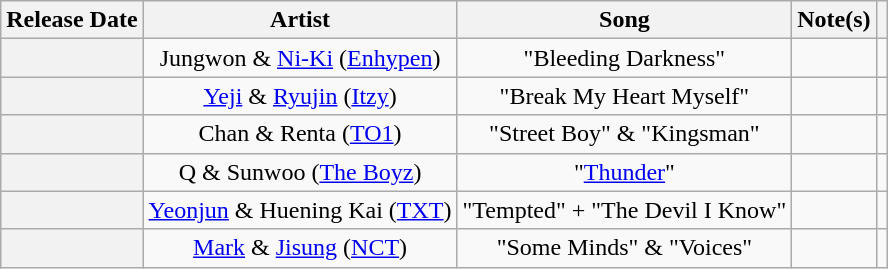<table class="wikitable plainrowheaders sortable" style="text-align:center">
<tr>
<th scope="col">Release Date</th>
<th scope="col">Artist</th>
<th scope="col">Song</th>
<th scope="col">Note(s)</th>
<th scope="col" class="unsortable"></th>
</tr>
<tr>
<th scope="row"></th>
<td>Jungwon & <a href='#'>Ni-Ki</a> (<a href='#'>Enhypen</a>)</td>
<td>"Bleeding Darkness"</td>
<td></td>
<td></td>
</tr>
<tr>
<th scope="row"></th>
<td><a href='#'>Yeji</a> & <a href='#'>Ryujin</a> (<a href='#'>Itzy</a>)</td>
<td>"Break My Heart Myself"</td>
<td></td>
<td><br></td>
</tr>
<tr>
<th scope="row"></th>
<td>Chan & Renta (<a href='#'>TO1</a>)</td>
<td>"Street Boy" & "Kingsman"</td>
<td></td>
<td></td>
</tr>
<tr>
<th scope="row"></th>
<td>Q & Sunwoo (<a href='#'>The Boyz</a>)</td>
<td>"<a href='#'>Thunder</a>"</td>
<td></td>
<td></td>
</tr>
<tr>
<th scope="row"></th>
<td><a href='#'>Yeonjun</a> & Huening Kai (<a href='#'>TXT</a>)</td>
<td>"Tempted" + "The Devil I Know"</td>
<td></td>
<td></td>
</tr>
<tr>
<th scope="row"></th>
<td><a href='#'>Mark</a> & <a href='#'>Jisung</a> (<a href='#'>NCT</a>)</td>
<td>"Some Minds" & "Voices"</td>
<td></td>
<td></td>
</tr>
</table>
